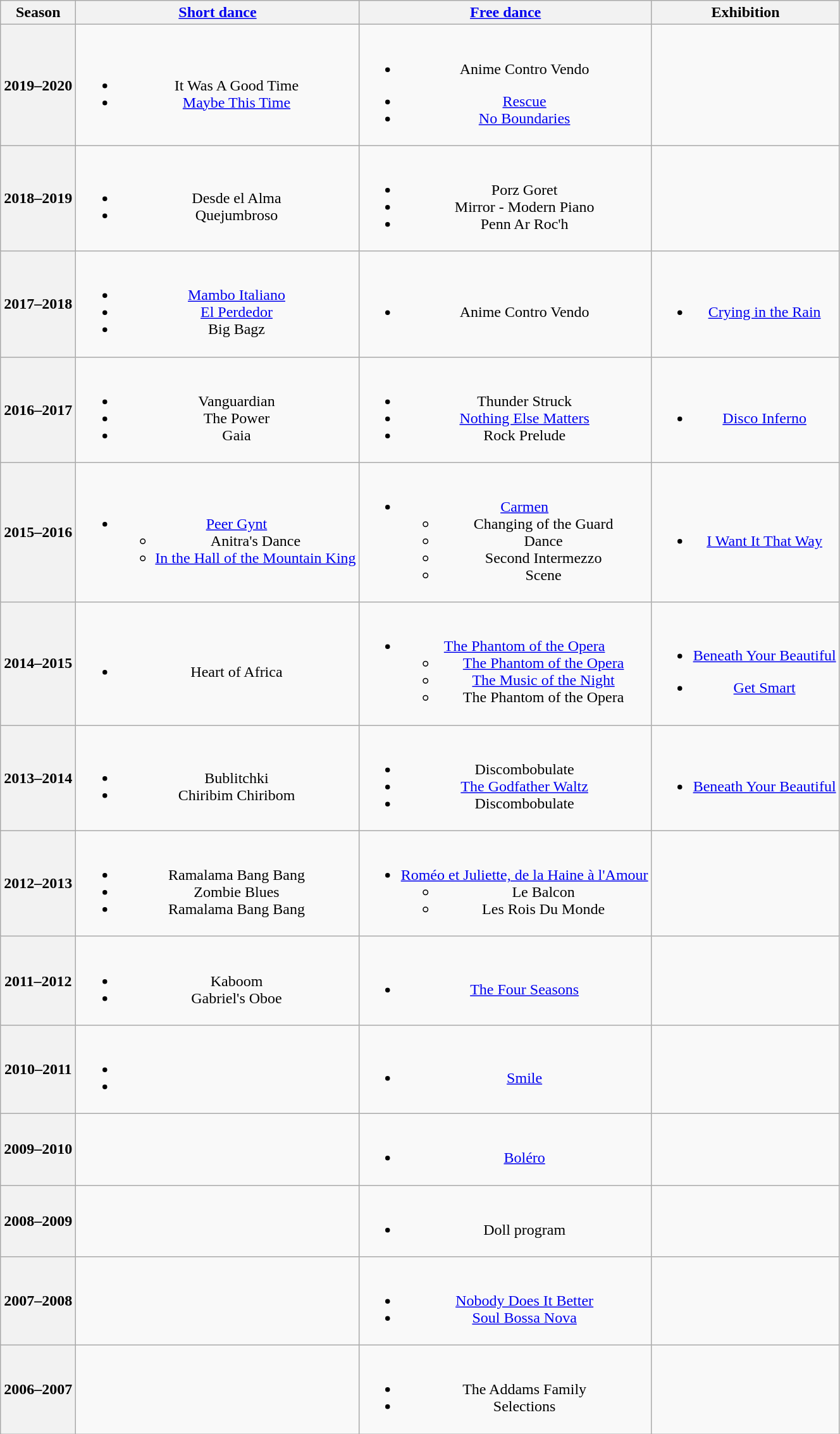<table class=wikitable style=text-align:center>
<tr>
<th>Season</th>
<th><a href='#'>Short dance</a></th>
<th><a href='#'>Free dance</a></th>
<th>Exhibition</th>
</tr>
<tr>
<th>2019–2020 <br> </th>
<td><br><ul><li> It Was A Good Time <br> </li><li> <a href='#'>Maybe This Time</a> <br> </li></ul></td>
<td><br><ul><li>Anime Contro Vendo <br></li></ul><ul><li><a href='#'>Rescue</a> <br> </li><li><a href='#'>No Boundaries</a> <br> </li></ul></td>
<td></td>
</tr>
<tr>
<th>2018–2019 <br> </th>
<td><br><ul><li> Desde el Alma <br> </li><li> Quejumbroso <br></li></ul></td>
<td><br><ul><li>Porz Goret <br> </li><li>Mirror - Modern Piano <br> </li><li>Penn Ar Roc'h <br> </li></ul></td>
<td></td>
</tr>
<tr>
<th>2017–2018 <br> </th>
<td><br><ul><li> <a href='#'>Mambo Italiano</a> <br></li><li> <a href='#'>El Perdedor</a> <br></li><li> Big Bagz <br></li></ul></td>
<td><br><ul><li>Anime Contro Vendo <br></li></ul></td>
<td><br><ul><li><a href='#'>Crying in the Rain</a> <br></li></ul></td>
</tr>
<tr>
<th>2016–2017 <br> </th>
<td><br><ul><li> Vanguardian <br></li><li> The Power <br></li><li> Gaia <br></li></ul></td>
<td><br><ul><li>Thunder Struck <br></li><li><a href='#'>Nothing Else Matters</a> <br></li><li>Rock Prelude <br></li></ul></td>
<td><br><ul><li><a href='#'>Disco Inferno</a> <br> </li></ul></td>
</tr>
<tr>
<th>2015–2016 <br> </th>
<td><br><ul><li><a href='#'>Peer Gynt</a> <br><ul><li>Anitra's Dance</li><li><a href='#'>In the Hall of the Mountain King</a> <br></li></ul></li></ul></td>
<td><br><ul><li><a href='#'>Carmen</a> <br><ul><li>Changing of the Guard</li><li>Dance</li><li>Second Intermezzo</li><li>Scene <br></li></ul></li></ul></td>
<td><br><ul><li><a href='#'>I Want It That Way</a> <br></li></ul></td>
</tr>
<tr>
<th>2014–2015 <br> </th>
<td><br><ul><li>Heart of Africa <br></li></ul></td>
<td><br><ul><li><a href='#'>The Phantom of the Opera</a> <br><ul><li><a href='#'>The Phantom of the Opera</a></li><li><a href='#'>The Music of the Night</a></li><li>The Phantom of the Opera</li></ul></li></ul></td>
<td><br><ul><li><a href='#'>Beneath Your Beautiful</a> <br></li></ul><ul><li><a href='#'>Get Smart</a> <br></li></ul></td>
</tr>
<tr>
<th>2013–2014 <br> </th>
<td><br><ul><li>Bublitchki <br></li><li>Chiribim Chiribom <br></li></ul></td>
<td><br><ul><li>Discombobulate <br></li><li><a href='#'>The Godfather Waltz</a> <br></li><li>Discombobulate</li></ul></td>
<td><br><ul><li><a href='#'>Beneath Your Beautiful</a> <br></li></ul></td>
</tr>
<tr>
<th>2012–2013 <br> </th>
<td><br><ul><li>Ramalama Bang Bang <br></li><li>Zombie Blues <br></li><li>Ramalama Bang Bang <br></li></ul></td>
<td><br><ul><li><a href='#'>Roméo et Juliette, de la Haine à l'Amour</a> <br><ul><li>Le Balcon</li><li>Les Rois Du Monde</li></ul></li></ul></td>
<td></td>
</tr>
<tr>
<th>2011–2012 <br> </th>
<td><br><ul><li>Kaboom <br></li><li>Gabriel's Oboe <br></li></ul></td>
<td><br><ul><li><a href='#'>The Four Seasons</a> <br></li></ul></td>
<td></td>
</tr>
<tr>
<th>2010–2011</th>
<td><br><ul><li></li><li></li></ul></td>
<td><br><ul><li><a href='#'>Smile</a> <br></li></ul></td>
<td></td>
</tr>
<tr>
<th>2009–2010</th>
<td></td>
<td><br><ul><li><a href='#'>Boléro</a> <br></li></ul></td>
<td></td>
</tr>
<tr>
<th>2008–2009</th>
<td></td>
<td><br><ul><li>Doll program</li></ul></td>
<td></td>
</tr>
<tr>
<th>2007–2008</th>
<td></td>
<td><br><ul><li><a href='#'>Nobody Does It Better</a> <br></li><li><a href='#'>Soul Bossa Nova</a> <br></li></ul></td>
<td></td>
</tr>
<tr>
<th>2006–2007</th>
<td></td>
<td><br><ul><li>The Addams Family</li><li>Selections <br></li></ul></td>
<td></td>
</tr>
</table>
